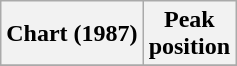<table class="wikitable sortable plainrowheaders">
<tr>
<th style="text-align:center;">Chart (1987)</th>
<th style="text-align:center;">Peak<br>position</th>
</tr>
<tr>
</tr>
</table>
